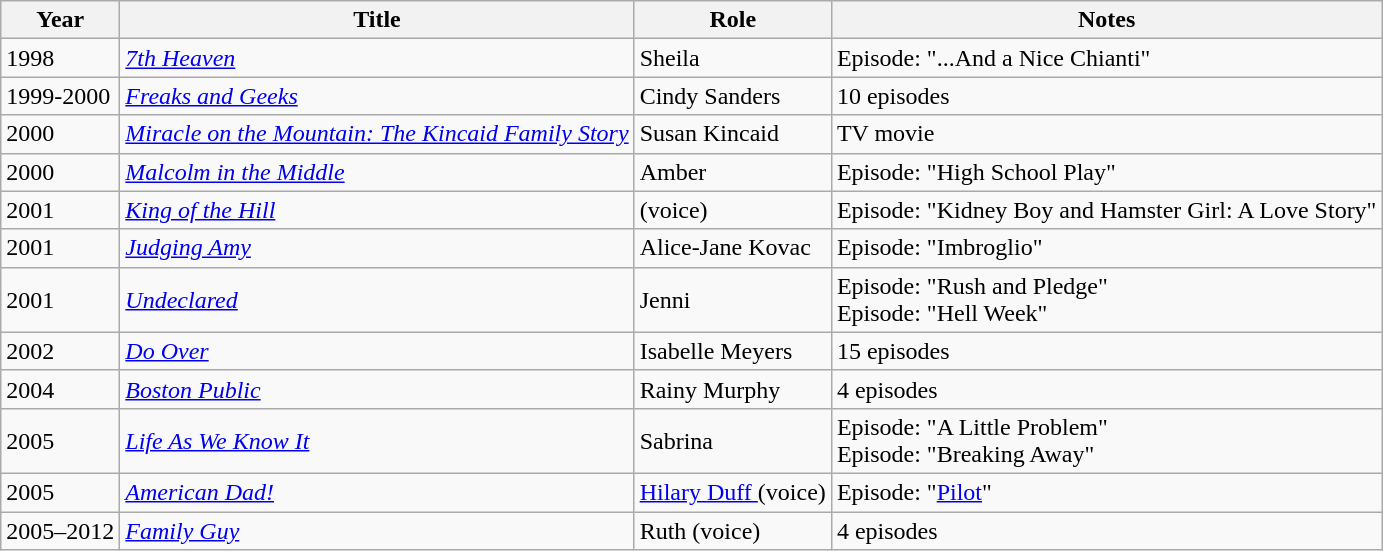<table class="wikitable sortable">
<tr>
<th>Year</th>
<th>Title</th>
<th>Role</th>
<th class="unsortable">Notes</th>
</tr>
<tr>
<td>1998</td>
<td><em><a href='#'>7th Heaven</a></em></td>
<td>Sheila</td>
<td>Episode: "...And a Nice Chianti"</td>
</tr>
<tr>
<td>1999-2000</td>
<td><em><a href='#'>Freaks and Geeks</a></em></td>
<td>Cindy Sanders</td>
<td>10 episodes</td>
</tr>
<tr>
<td>2000</td>
<td><em><a href='#'>Miracle on the Mountain: The Kincaid Family Story</a></em></td>
<td>Susan Kincaid</td>
<td>TV movie</td>
</tr>
<tr>
<td>2000</td>
<td><em><a href='#'>Malcolm in the Middle</a></em></td>
<td>Amber</td>
<td>Episode: "High School Play"</td>
</tr>
<tr>
<td>2001</td>
<td><em><a href='#'>King of the Hill</a></em></td>
<td>(voice)</td>
<td>Episode: "Kidney Boy and Hamster Girl: A Love Story"</td>
</tr>
<tr>
<td>2001</td>
<td><em><a href='#'>Judging Amy</a></em></td>
<td>Alice-Jane Kovac</td>
<td>Episode: "Imbroglio"</td>
</tr>
<tr>
<td>2001</td>
<td><em><a href='#'>Undeclared</a></em></td>
<td>Jenni</td>
<td>Episode: "Rush and Pledge"<br>Episode: "Hell Week"</td>
</tr>
<tr>
<td>2002</td>
<td><em><a href='#'>Do Over</a></em></td>
<td>Isabelle Meyers</td>
<td>15 episodes</td>
</tr>
<tr>
<td>2004</td>
<td><em><a href='#'>Boston Public</a></em></td>
<td>Rainy Murphy</td>
<td>4 episodes</td>
</tr>
<tr>
<td>2005</td>
<td><em><a href='#'>Life As We Know It</a></em></td>
<td>Sabrina</td>
<td>Episode: "A Little Problem"<br>Episode: "Breaking Away"</td>
</tr>
<tr>
<td>2005</td>
<td><em><a href='#'>American Dad!</a></em></td>
<td><a href='#'>Hilary Duff </a>(voice)</td>
<td>Episode: "<a href='#'>Pilot</a>"</td>
</tr>
<tr>
<td>2005–2012</td>
<td><em><a href='#'>Family Guy</a></em></td>
<td>Ruth (voice)</td>
<td>4 episodes</td>
</tr>
</table>
